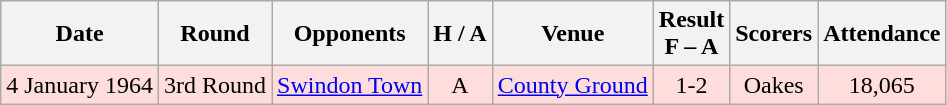<table class="wikitable" style="text-align:center">
<tr>
<th>Date</th>
<th>Round</th>
<th>Opponents</th>
<th>H / A</th>
<th>Venue</th>
<th>Result<br>F – A</th>
<th>Scorers</th>
<th>Attendance</th>
</tr>
<tr bgcolor="#ffdddd">
<td>4 January 1964</td>
<td>3rd Round</td>
<td><a href='#'>Swindon Town</a></td>
<td>A</td>
<td><a href='#'>County Ground</a></td>
<td>1-2</td>
<td>Oakes</td>
<td>18,065</td>
</tr>
</table>
